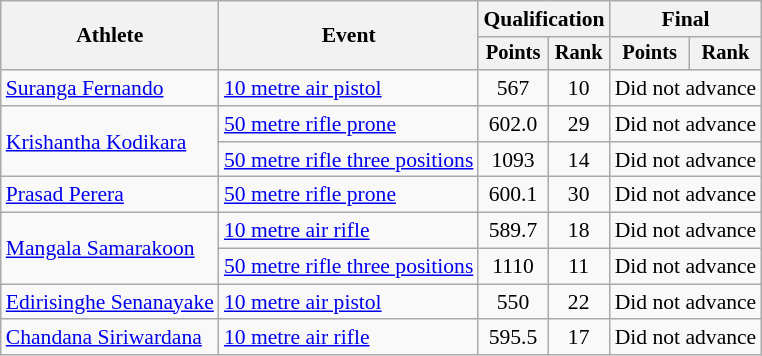<table class="wikitable" style="font-size:90%">
<tr>
<th rowspan=2>Athlete</th>
<th rowspan=2>Event</th>
<th colspan=2>Qualification</th>
<th colspan=2>Final</th>
</tr>
<tr style="font-size:95%">
<th>Points</th>
<th>Rank</th>
<th>Points</th>
<th>Rank</th>
</tr>
<tr align=center>
<td align=left><a href='#'>Suranga Fernando</a></td>
<td align=left><a href='#'>10 metre air pistol</a></td>
<td>567</td>
<td>10</td>
<td colspan="2">Did not advance</td>
</tr>
<tr align=center>
<td align=left rowspan="2"><a href='#'>Krishantha Kodikara</a></td>
<td align=left><a href='#'>50 metre rifle prone</a></td>
<td>602.0</td>
<td>29</td>
<td colspan="2">Did not advance</td>
</tr>
<tr align=center>
<td align=left><a href='#'>50 metre rifle three positions</a></td>
<td>1093</td>
<td>14</td>
<td colspan="2">Did not advance</td>
</tr>
<tr align=center>
<td align=left><a href='#'>Prasad Perera</a></td>
<td align=left><a href='#'>50 metre rifle prone</a></td>
<td>600.1</td>
<td>30</td>
<td colspan="2">Did not advance</td>
</tr>
<tr align=center>
<td align=left rowspan="2"><a href='#'>Mangala Samarakoon</a></td>
<td align=left><a href='#'>10 metre air rifle</a></td>
<td>589.7</td>
<td>18</td>
<td colspan="2">Did not advance</td>
</tr>
<tr align=center>
<td align=left><a href='#'>50 metre rifle three positions</a></td>
<td>1110</td>
<td>11</td>
<td colspan="2">Did not advance</td>
</tr>
<tr align=center>
<td align=left><a href='#'>Edirisinghe Senanayake</a></td>
<td align=left><a href='#'>10 metre air pistol</a></td>
<td>550</td>
<td>22</td>
<td colspan="2">Did not advance</td>
</tr>
<tr align=center>
<td align=left><a href='#'>Chandana Siriwardana</a></td>
<td align=left><a href='#'>10 metre air rifle</a></td>
<td>595.5</td>
<td>17</td>
<td colspan="2">Did not advance</td>
</tr>
</table>
